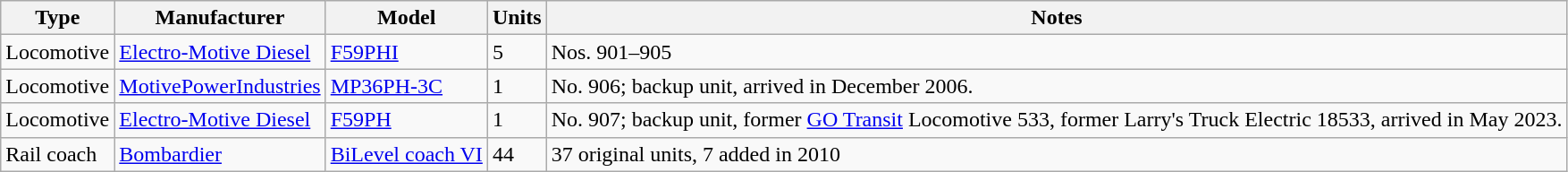<table class="wikitable">
<tr>
<th>Type</th>
<th>Manufacturer</th>
<th>Model</th>
<th>Units</th>
<th>Notes</th>
</tr>
<tr>
<td>Locomotive</td>
<td><a href='#'>Electro-Motive Diesel</a></td>
<td><a href='#'>F59PHI</a></td>
<td>5</td>
<td>Nos. 901–905</td>
</tr>
<tr>
<td>Locomotive</td>
<td><a href='#'>MotivePowerIndustries</a></td>
<td><a href='#'>MP36PH-3C</a></td>
<td>1</td>
<td>No. 906; backup unit, arrived in December 2006.</td>
</tr>
<tr>
<td>Locomotive</td>
<td><a href='#'>Electro-Motive Diesel</a></td>
<td><a href='#'>F59PH</a></td>
<td>1</td>
<td>No. 907; backup unit, former <a href='#'>GO Transit</a> Locomotive 533, former Larry's Truck Electric 18533, arrived in May 2023.</td>
</tr>
<tr>
<td>Rail coach</td>
<td><a href='#'>Bombardier</a></td>
<td><a href='#'>BiLevel coach VI</a></td>
<td>44</td>
<td>37 original units, 7 added in 2010</td>
</tr>
</table>
